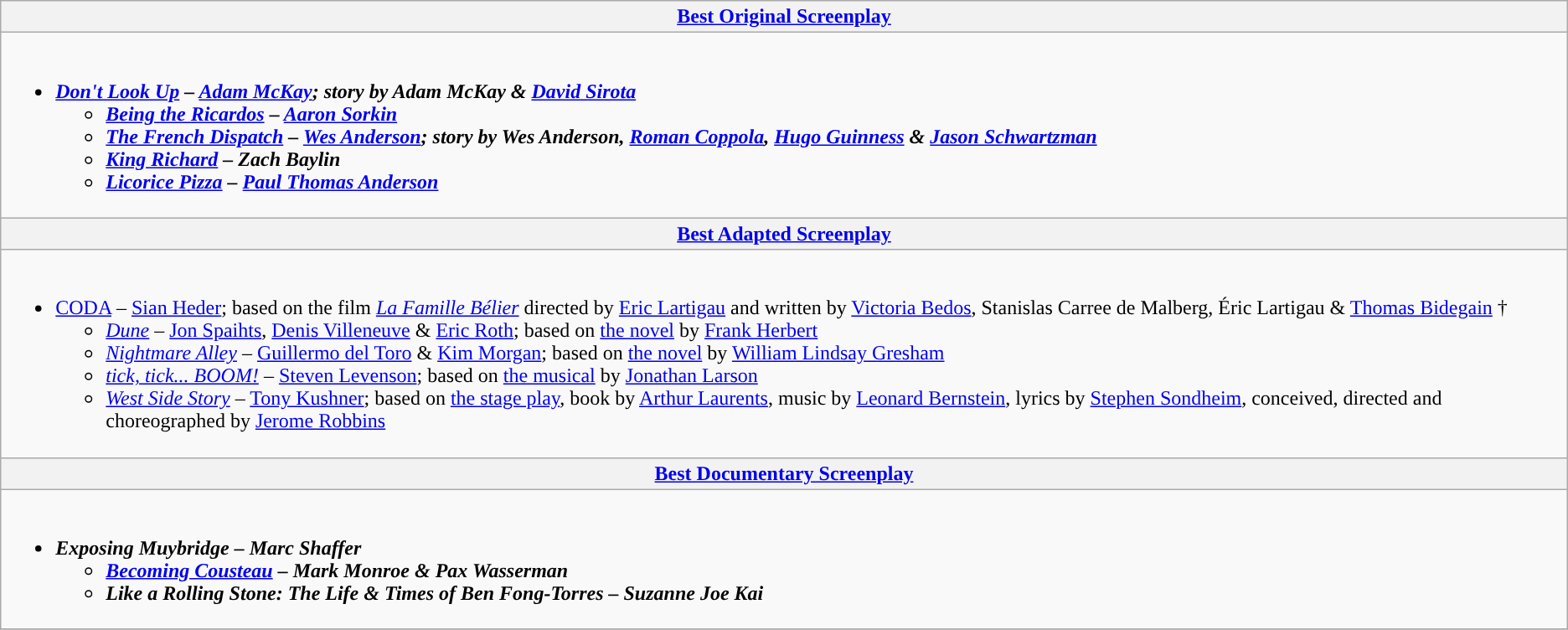<table class=wikitable style="width=100%">
<tr>
<th colspan="2" style="background:"><a href='#'>Best Original Screenplay</a></th>
</tr>
<tr>
<td colspan="2" style="vertical-align:top;"><br><ul><li><strong><em><a href='#'>Don't Look Up</a><em> – <a href='#'>Adam McKay</a>; story by Adam McKay & <a href='#'>David Sirota</a><strong><ul><li></em><a href='#'>Being the Ricardos</a><em> – <a href='#'>Aaron Sorkin</a></li><li></em><a href='#'>The French Dispatch</a><em> – <a href='#'>Wes Anderson</a>; story by Wes Anderson, <a href='#'>Roman Coppola</a>, <a href='#'>Hugo Guinness</a> & <a href='#'>Jason Schwartzman</a></li><li></em><a href='#'>King Richard</a><em> – Zach Baylin</li><li></em><a href='#'>Licorice Pizza</a><em> – <a href='#'>Paul Thomas Anderson</a></li></ul></li></ul></td>
</tr>
<tr>
<th colspan="2" style="background:"><a href='#'>Best Adapted Screenplay</a></th>
</tr>
<tr>
<td colspan="2" style="vertical-align:top;"><br><ul><li></em></strong><a href='#'>CODA</a></em> – <a href='#'>Sian Heder</a>; based on the film <em><a href='#'>La Famille Bélier</a></em> directed by <a href='#'>Eric Lartigau</a> and written by <a href='#'>Victoria Bedos</a>, Stanislas Carree de Malberg, Éric Lartigau & <a href='#'>Thomas Bidegain</a></strong> †<ul><li><em><a href='#'>Dune</a></em> – <a href='#'>Jon Spaihts</a>, <a href='#'>Denis Villeneuve</a> & <a href='#'>Eric Roth</a>; based on <a href='#'>the novel</a> by <a href='#'>Frank Herbert</a></li><li><em><a href='#'>Nightmare Alley</a></em> – <a href='#'>Guillermo del Toro</a> & <a href='#'>Kim Morgan</a>; based on <a href='#'>the novel</a> by <a href='#'>William Lindsay Gresham</a></li><li><em><a href='#'>tick, tick... BOOM!</a></em> – <a href='#'>Steven Levenson</a>; based on <a href='#'>the musical</a> by <a href='#'>Jonathan Larson</a></li><li><em><a href='#'>West Side Story</a></em> – <a href='#'>Tony Kushner</a>; based on <a href='#'>the stage play</a>, book by <a href='#'>Arthur Laurents</a>, music by <a href='#'>Leonard Bernstein</a>, lyrics by <a href='#'>Stephen Sondheim</a>, conceived, directed and choreographed by <a href='#'>Jerome Robbins</a></li></ul></li></ul></td>
</tr>
<tr>
<th colspan="2" style="background:"><a href='#'>Best Documentary Screenplay</a></th>
</tr>
<tr>
<td colspan="2" style="vertical-align:top;"><br><ul><li><strong><em>Exposing Muybridge<em> – Marc Shaffer<strong><ul><li></em><a href='#'>Becoming Cousteau</a><em> – Mark Monroe & Pax Wasserman</li><li></em>Like a Rolling Stone: The Life & Times of Ben Fong-Torres<em> – Suzanne Joe Kai</li></ul></li></ul></td>
</tr>
<tr>
</tr>
</table>
